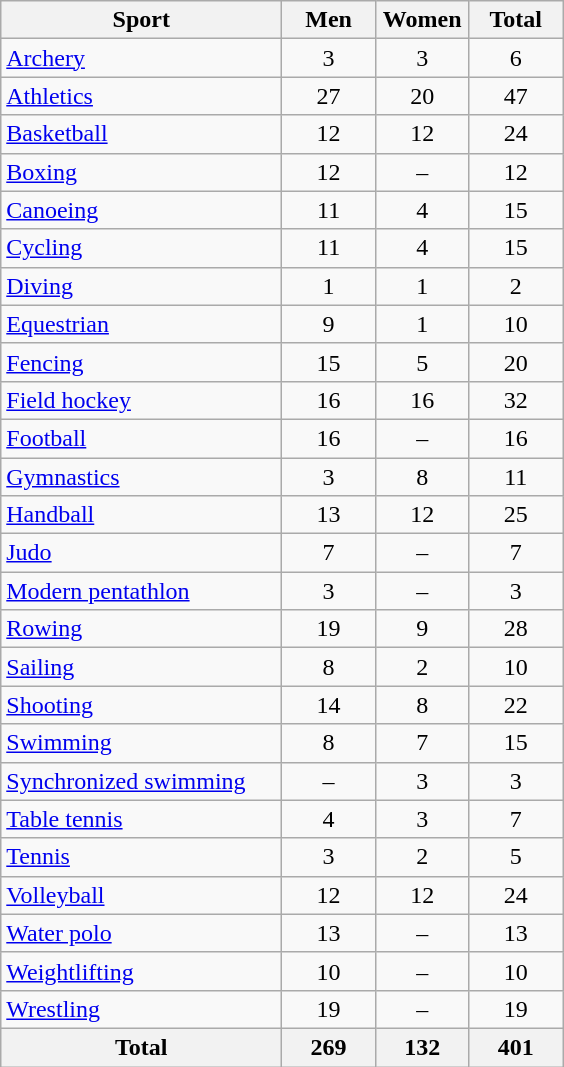<table class="wikitable sortable" style="text-align:center;">
<tr>
<th width=180>Sport</th>
<th width=55>Men</th>
<th width=55>Women</th>
<th width=55>Total</th>
</tr>
<tr>
<td align=left><a href='#'>Archery</a></td>
<td>3</td>
<td>3</td>
<td>6</td>
</tr>
<tr>
<td align=left><a href='#'>Athletics</a></td>
<td>27</td>
<td>20</td>
<td>47</td>
</tr>
<tr>
<td align=left><a href='#'>Basketball</a></td>
<td>12</td>
<td>12</td>
<td>24</td>
</tr>
<tr>
<td align=left><a href='#'>Boxing</a></td>
<td>12</td>
<td>–</td>
<td>12</td>
</tr>
<tr>
<td align=left><a href='#'>Canoeing</a></td>
<td>11</td>
<td>4</td>
<td>15</td>
</tr>
<tr>
<td align=left><a href='#'>Cycling</a></td>
<td>11</td>
<td>4</td>
<td>15</td>
</tr>
<tr>
<td align=left><a href='#'>Diving</a></td>
<td>1</td>
<td>1</td>
<td>2</td>
</tr>
<tr>
<td align=left><a href='#'>Equestrian</a></td>
<td>9</td>
<td>1</td>
<td>10</td>
</tr>
<tr>
<td align=left><a href='#'>Fencing</a></td>
<td>15</td>
<td>5</td>
<td>20</td>
</tr>
<tr>
<td align=left><a href='#'>Field hockey</a></td>
<td>16</td>
<td>16</td>
<td>32</td>
</tr>
<tr>
<td align=left><a href='#'>Football</a></td>
<td>16</td>
<td>–</td>
<td>16</td>
</tr>
<tr>
<td align=left><a href='#'>Gymnastics</a></td>
<td>3</td>
<td>8</td>
<td>11</td>
</tr>
<tr>
<td align=left><a href='#'>Handball</a></td>
<td>13</td>
<td>12</td>
<td>25</td>
</tr>
<tr>
<td align=left><a href='#'>Judo</a></td>
<td>7</td>
<td>–</td>
<td>7</td>
</tr>
<tr>
<td align=left><a href='#'>Modern pentathlon</a></td>
<td>3</td>
<td>–</td>
<td>3</td>
</tr>
<tr>
<td align=left><a href='#'>Rowing</a></td>
<td>19</td>
<td>9</td>
<td>28</td>
</tr>
<tr>
<td align=left><a href='#'>Sailing</a></td>
<td>8</td>
<td>2</td>
<td>10</td>
</tr>
<tr>
<td align=left><a href='#'>Shooting</a></td>
<td>14</td>
<td>8</td>
<td>22</td>
</tr>
<tr>
<td align=left><a href='#'>Swimming</a></td>
<td>8</td>
<td>7</td>
<td>15</td>
</tr>
<tr>
<td align=left><a href='#'>Synchronized swimming</a></td>
<td>–</td>
<td>3</td>
<td>3</td>
</tr>
<tr>
<td align=left><a href='#'>Table tennis</a></td>
<td>4</td>
<td>3</td>
<td>7</td>
</tr>
<tr>
<td align=left><a href='#'>Tennis</a></td>
<td>3</td>
<td>2</td>
<td>5</td>
</tr>
<tr>
<td align=left><a href='#'>Volleyball</a></td>
<td>12</td>
<td>12</td>
<td>24</td>
</tr>
<tr>
<td align=left><a href='#'>Water polo</a></td>
<td>13</td>
<td>–</td>
<td>13</td>
</tr>
<tr>
<td align=left><a href='#'>Weightlifting</a></td>
<td>10</td>
<td>–</td>
<td>10</td>
</tr>
<tr>
<td align=left><a href='#'>Wrestling</a></td>
<td>19</td>
<td>–</td>
<td>19</td>
</tr>
<tr>
<th>Total</th>
<th>269</th>
<th>132</th>
<th>401</th>
</tr>
</table>
